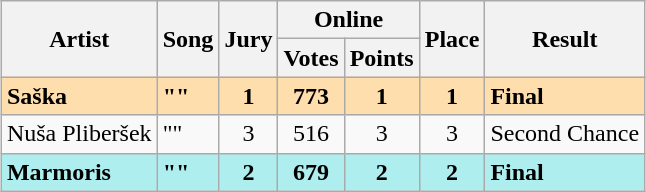<table class="sortable wikitable" style="margin: 1em auto 1em auto; text-align:center">
<tr>
<th scope="col" rowspan="2">Artist</th>
<th scope="col" rowspan="2">Song</th>
<th scope="col" rowspan="2">Jury</th>
<th scope="col" colspan="2">Online</th>
<th scope="col" rowspan="2">Place</th>
<th scope="col" rowspan="2">Result</th>
</tr>
<tr>
<th>Votes</th>
<th>Points</th>
</tr>
<tr style="font-weight:bold; background:navajowhite;">
<td align="left">Saška</td>
<td align="left">""</td>
<td>1</td>
<td>773</td>
<td>1</td>
<td>1</td>
<td align="left">Final</td>
</tr>
<tr>
<td align="left">Nuša Pliberšek</td>
<td align="left">""</td>
<td>3</td>
<td>516</td>
<td>3</td>
<td>3</td>
<td align="left">Second Chance</td>
</tr>
<tr style="font-weight:bold; background:paleturquoise;">
<td align="left">Marmoris</td>
<td align="left">""</td>
<td>2</td>
<td>679</td>
<td>2</td>
<td>2</td>
<td align="left">Final</td>
</tr>
</table>
